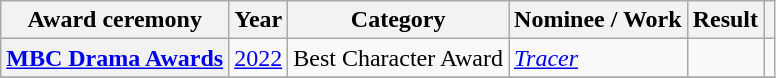<table class="wikitable plainrowheaders sortable">
<tr>
<th scope="col">Award ceremony</th>
<th scope="col">Year</th>
<th scope="col">Category</th>
<th scope="col">Nominee / Work</th>
<th scope="col">Result</th>
<th scope="col" class="unsortable"></th>
</tr>
<tr>
<th scope="row"><a href='#'>MBC Drama Awards</a></th>
<td><a href='#'>2022</a></td>
<td>Best Character Award</td>
<td><em><a href='#'>Tracer</a></em></td>
<td></td>
<td></td>
</tr>
<tr>
</tr>
</table>
